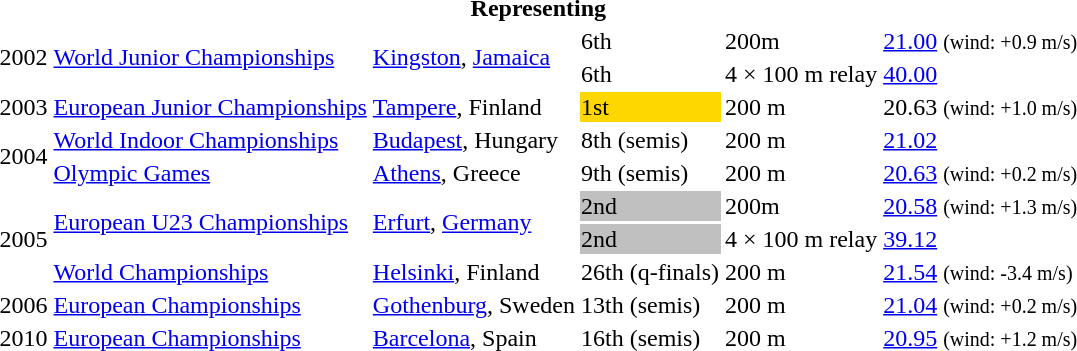<table>
<tr>
<th colspan="6">Representing </th>
</tr>
<tr>
<td rowspan=2>2002</td>
<td rowspan=2><a href='#'>World Junior Championships</a></td>
<td rowspan=2><a href='#'>Kingston</a>, <a href='#'>Jamaica</a></td>
<td>6th</td>
<td>200m</td>
<td><a href='#'>21.00</a> <small>(wind: +0.9 m/s)</small></td>
</tr>
<tr>
<td>6th</td>
<td>4 × 100 m relay</td>
<td><a href='#'>40.00</a></td>
</tr>
<tr>
<td>2003</td>
<td><a href='#'>European Junior Championships</a></td>
<td><a href='#'>Tampere</a>, Finland</td>
<td bgcolor="gold">1st</td>
<td>200 m</td>
<td>20.63 <small>(wind: +1.0 m/s)</small></td>
</tr>
<tr>
<td rowspan=2>2004</td>
<td><a href='#'>World Indoor Championships</a></td>
<td><a href='#'>Budapest</a>, Hungary</td>
<td>8th (semis)</td>
<td>200 m</td>
<td><a href='#'>21.02</a></td>
</tr>
<tr>
<td><a href='#'>Olympic Games</a></td>
<td><a href='#'>Athens</a>, Greece</td>
<td>9th (semis)</td>
<td>200 m</td>
<td><a href='#'>20.63</a> <small>(wind: +0.2 m/s)</small></td>
</tr>
<tr>
<td rowspan=3>2005</td>
<td rowspan=2><a href='#'>European U23 Championships</a></td>
<td rowspan=2><a href='#'>Erfurt</a>, <a href='#'>Germany</a></td>
<td bgcolor=silver>2nd</td>
<td>200m</td>
<td><a href='#'>20.58</a> <small>(wind: +1.3 m/s)</small></td>
</tr>
<tr>
<td bgcolor=silver>2nd</td>
<td>4 × 100 m relay</td>
<td><a href='#'>39.12</a></td>
</tr>
<tr>
<td><a href='#'>World Championships</a></td>
<td><a href='#'>Helsinki</a>, Finland</td>
<td>26th (q-finals)</td>
<td>200 m</td>
<td><a href='#'>21.54</a> <small>(wind: -3.4 m/s)</small></td>
</tr>
<tr>
<td>2006</td>
<td><a href='#'>European Championships</a></td>
<td><a href='#'>Gothenburg</a>, Sweden</td>
<td>13th (semis)</td>
<td>200 m</td>
<td><a href='#'>21.04</a> <small>(wind: +0.2 m/s)</small></td>
</tr>
<tr>
<td>2010</td>
<td><a href='#'>European Championships</a></td>
<td><a href='#'>Barcelona</a>, Spain</td>
<td>16th (semis)</td>
<td>200 m</td>
<td><a href='#'>20.95</a> <small>(wind: +1.2 m/s)</small></td>
</tr>
</table>
